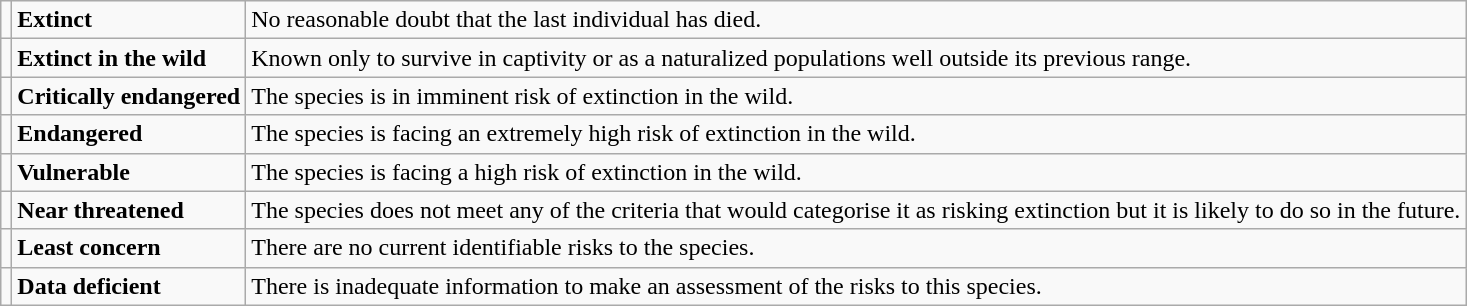<table class="wikitable" style="text-align:left">
<tr>
<td></td>
<td><strong>Extinct</strong></td>
<td>No reasonable doubt that the last individual has died.</td>
</tr>
<tr>
<td></td>
<td><strong>Extinct in the wild</strong></td>
<td>Known only to survive in captivity or as a naturalized populations well outside its previous range.</td>
</tr>
<tr>
<td></td>
<td><strong>Critically endangered</strong></td>
<td>The species is in imminent risk of extinction in the wild.</td>
</tr>
<tr>
<td></td>
<td><strong>Endangered</strong></td>
<td>The species is facing an extremely high risk of extinction in the wild.</td>
</tr>
<tr>
<td></td>
<td><strong>Vulnerable</strong></td>
<td>The species is facing a high risk of extinction in the wild.</td>
</tr>
<tr>
<td></td>
<td><strong>Near threatened</strong></td>
<td>The species does not meet any of the criteria that would categorise it as risking extinction but it is likely to do so in the future.</td>
</tr>
<tr>
<td></td>
<td><strong>Least concern</strong></td>
<td>There are no current identifiable risks to the species.</td>
</tr>
<tr>
<td></td>
<td><strong>Data deficient</strong></td>
<td>There is inadequate information to make an assessment of the risks to this species.</td>
</tr>
</table>
